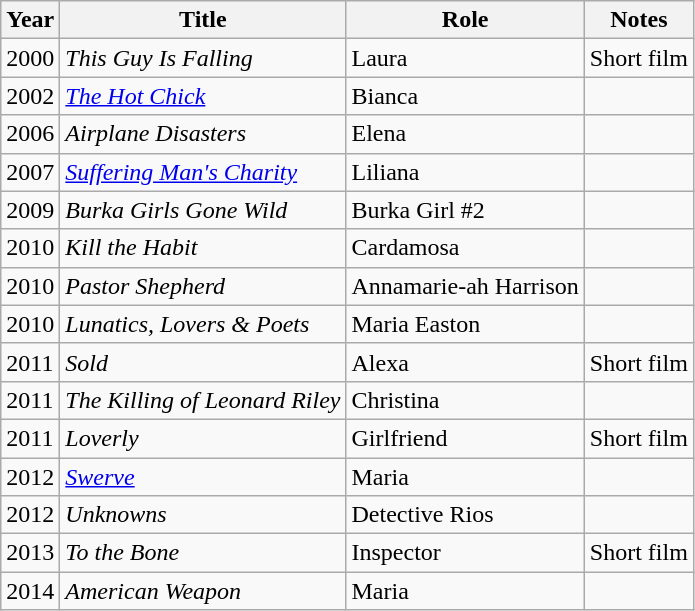<table class="wikitable">
<tr>
<th>Year</th>
<th>Title</th>
<th>Role</th>
<th>Notes</th>
</tr>
<tr>
<td>2000</td>
<td><em>This Guy Is Falling</em></td>
<td>Laura</td>
<td>Short film</td>
</tr>
<tr>
<td>2002</td>
<td><em><a href='#'>The Hot Chick</a></em></td>
<td>Bianca</td>
<td></td>
</tr>
<tr>
<td>2006</td>
<td><em>Airplane Disasters</em></td>
<td>Elena</td>
<td></td>
</tr>
<tr>
<td>2007</td>
<td><em><a href='#'>Suffering Man's Charity</a></em></td>
<td>Liliana</td>
<td></td>
</tr>
<tr>
<td>2009</td>
<td><em>Burka Girls Gone Wild</em></td>
<td>Burka Girl #2</td>
<td></td>
</tr>
<tr>
<td>2010</td>
<td><em>Kill the Habit</em></td>
<td>Cardamosa</td>
<td></td>
</tr>
<tr>
<td>2010</td>
<td><em>Pastor Shepherd</em></td>
<td>Annamarie-ah Harrison</td>
<td></td>
</tr>
<tr>
<td>2010</td>
<td><em>Lunatics, Lovers & Poets</em></td>
<td>Maria Easton</td>
<td></td>
</tr>
<tr>
<td>2011</td>
<td><em>Sold</em></td>
<td>Alexa</td>
<td>Short film</td>
</tr>
<tr>
<td>2011</td>
<td><em>The Killing of Leonard Riley</em></td>
<td>Christina</td>
<td></td>
</tr>
<tr>
<td>2011</td>
<td><em>Loverly</em></td>
<td>Girlfriend</td>
<td>Short film</td>
</tr>
<tr>
<td>2012</td>
<td><em><a href='#'>Swerve</a></em></td>
<td>Maria</td>
<td></td>
</tr>
<tr>
<td>2012</td>
<td><em>Unknowns</em></td>
<td>Detective Rios</td>
<td></td>
</tr>
<tr>
<td>2013</td>
<td><em>To the Bone</em></td>
<td>Inspector</td>
<td>Short film</td>
</tr>
<tr>
<td>2014</td>
<td><em>American Weapon</em></td>
<td>Maria</td>
<td></td>
</tr>
</table>
